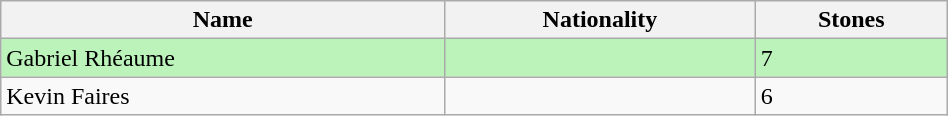<table class="wikitable" style="display: inline-table; width: 50%;">
<tr>
<th>Name</th>
<th>Nationality</th>
<th>Stones</th>
</tr>
<tr bgcolor=bbf3bb>
<td>Gabriel Rhéaume</td>
<td></td>
<td>7</td>
</tr>
<tr>
<td>Kevin Faires</td>
<td></td>
<td>6</td>
</tr>
</table>
